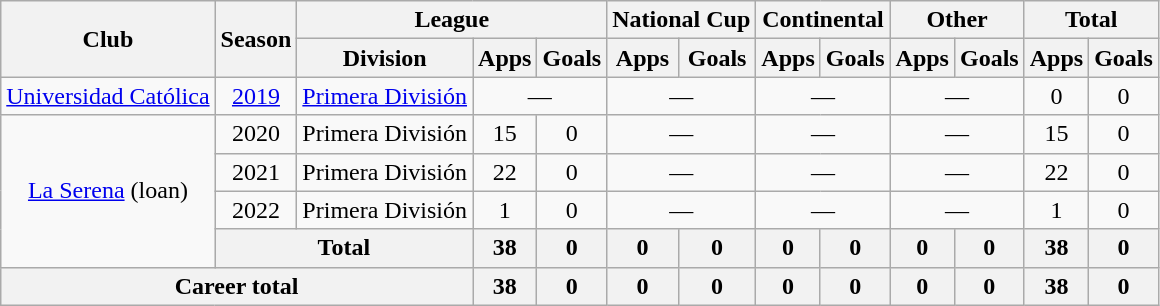<table class="wikitable" style="text-align: center;">
<tr>
<th rowspan="2">Club</th>
<th rowspan="2">Season</th>
<th colspan="3">League</th>
<th colspan="2">National Cup</th>
<th colspan="2">Continental</th>
<th colspan="2">Other</th>
<th colspan="2">Total</th>
</tr>
<tr>
<th>Division</th>
<th>Apps</th>
<th>Goals</th>
<th>Apps</th>
<th>Goals</th>
<th>Apps</th>
<th>Goals</th>
<th>Apps</th>
<th>Goals</th>
<th>Apps</th>
<th>Goals</th>
</tr>
<tr>
<td><a href='#'>Universidad Católica</a></td>
<td><a href='#'>2019</a></td>
<td><a href='#'>Primera División</a></td>
<td colspan="2">—</td>
<td colspan="2">—</td>
<td colspan="2">—</td>
<td colspan="2">—</td>
<td>0</td>
<td>0</td>
</tr>
<tr>
<td rowspan="4"><a href='#'>La Serena</a> (loan)</td>
<td>2020</td>
<td>Primera División</td>
<td>15</td>
<td>0</td>
<td colspan="2">—</td>
<td colspan="2">—</td>
<td colspan="2">—</td>
<td>15</td>
<td>0</td>
</tr>
<tr>
<td>2021</td>
<td>Primera División</td>
<td>22</td>
<td>0</td>
<td colspan="2">—</td>
<td colspan="2">—</td>
<td colspan="2">—</td>
<td>22</td>
<td>0</td>
</tr>
<tr>
<td>2022</td>
<td>Primera División</td>
<td>1</td>
<td>0</td>
<td colspan="2">—</td>
<td colspan="2">—</td>
<td colspan="2">—</td>
<td>1</td>
<td>0</td>
</tr>
<tr>
<th colspan="2">Total</th>
<th>38</th>
<th>0</th>
<th>0</th>
<th>0</th>
<th>0</th>
<th>0</th>
<th>0</th>
<th>0</th>
<th>38</th>
<th>0</th>
</tr>
<tr>
<th colspan="3">Career total</th>
<th>38</th>
<th>0</th>
<th>0</th>
<th>0</th>
<th>0</th>
<th>0</th>
<th>0</th>
<th>0</th>
<th>38</th>
<th>0</th>
</tr>
</table>
